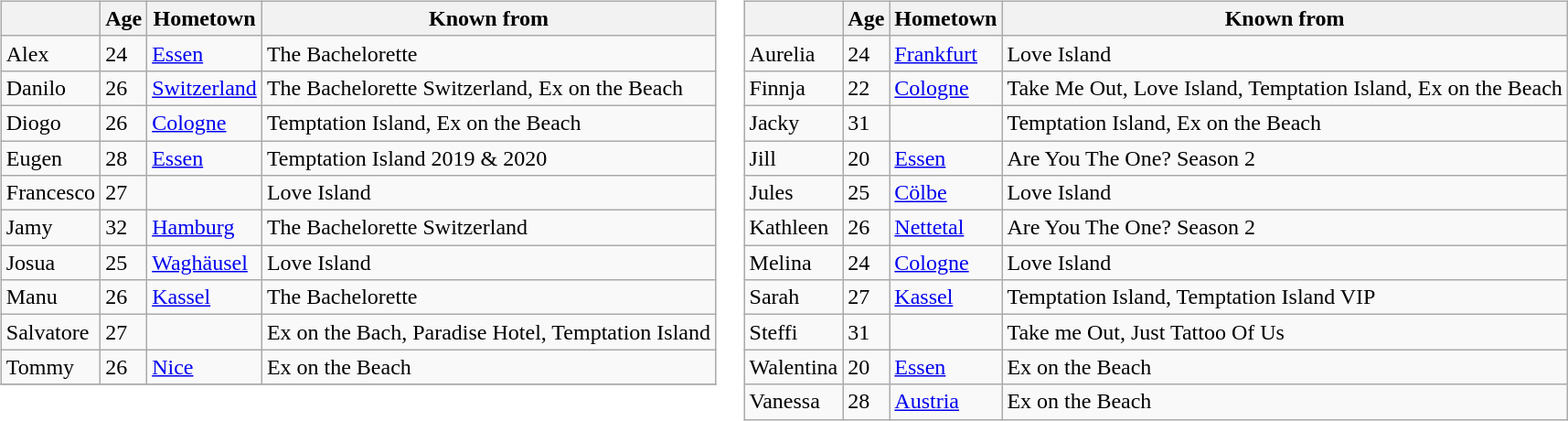<table>
<tr valign="top">
<td><br><table class= "wikitable sortable">
<tr>
<th></th>
<th>Age</th>
<th>Hometown</th>
<th>Known from</th>
</tr>
<tr>
<td>Alex</td>
<td>24</td>
<td><a href='#'>Essen</a></td>
<td>The Bachelorette</td>
</tr>
<tr>
<td>Danilo</td>
<td>26</td>
<td><a href='#'>Switzerland</a></td>
<td>The Bachelorette Switzerland, Ex on the Beach</td>
</tr>
<tr>
<td>Diogo</td>
<td>26</td>
<td><a href='#'>Cologne</a></td>
<td>Temptation Island, Ex on the Beach</td>
</tr>
<tr>
<td>Eugen</td>
<td>28</td>
<td><a href='#'>Essen</a></td>
<td>Temptation Island 2019 & 2020</td>
</tr>
<tr>
<td>Francesco</td>
<td>27</td>
<td></td>
<td>Love Island</td>
</tr>
<tr>
<td>Jamy</td>
<td>32</td>
<td><a href='#'>Hamburg</a></td>
<td>The Bachelorette Switzerland</td>
</tr>
<tr>
<td>Josua</td>
<td>25</td>
<td><a href='#'>Waghäusel</a></td>
<td>Love Island</td>
</tr>
<tr>
<td>Manu</td>
<td>26</td>
<td><a href='#'>Kassel</a></td>
<td>The Bachelorette</td>
</tr>
<tr>
<td>Salvatore</td>
<td>27</td>
<td></td>
<td>Ex on the Bach, Paradise Hotel, Temptation Island</td>
</tr>
<tr>
<td>Tommy</td>
<td>26</td>
<td><a href='#'>Nice</a></td>
<td>Ex on the Beach</td>
</tr>
<tr>
</tr>
</table>
</td>
<td><br><table class= "wikitable sortable">
<tr>
<th></th>
<th>Age</th>
<th>Hometown</th>
<th>Known from</th>
</tr>
<tr>
<td>Aurelia</td>
<td>24</td>
<td><a href='#'>Frankfurt</a></td>
<td>Love Island</td>
</tr>
<tr>
<td>Finnja</td>
<td>22</td>
<td><a href='#'>Cologne</a></td>
<td>Take Me Out, Love Island, Temptation Island, Ex on the Beach</td>
</tr>
<tr>
<td>Jacky</td>
<td>31</td>
<td></td>
<td>Temptation Island, Ex on the Beach</td>
</tr>
<tr>
<td>Jill</td>
<td>20</td>
<td><a href='#'>Essen</a></td>
<td>Are You The One? Season 2</td>
</tr>
<tr>
<td>Jules</td>
<td>25</td>
<td><a href='#'>Cölbe</a></td>
<td>Love Island</td>
</tr>
<tr>
<td>Kathleen</td>
<td>26</td>
<td><a href='#'>Nettetal</a></td>
<td>Are You The One? Season 2</td>
</tr>
<tr>
<td>Melina</td>
<td>24</td>
<td><a href='#'>Cologne</a></td>
<td>Love Island</td>
</tr>
<tr>
<td>Sarah</td>
<td>27</td>
<td><a href='#'>Kassel</a></td>
<td>Temptation Island, Temptation Island VIP</td>
</tr>
<tr>
<td>Steffi</td>
<td>31</td>
<td></td>
<td>Take me Out, Just Tattoo Of Us</td>
</tr>
<tr>
<td>Walentina</td>
<td>20</td>
<td><a href='#'>Essen</a></td>
<td>Ex on the Beach</td>
</tr>
<tr>
<td>Vanessa</td>
<td>28</td>
<td><a href='#'>Austria</a></td>
<td>Ex on the Beach</td>
</tr>
</table>
</td>
</tr>
</table>
